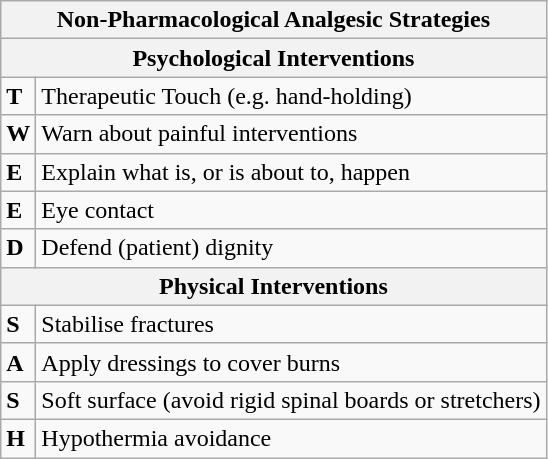<table class="wikitable mw-collapsible">
<tr>
<th colspan="2">Non-Pharmacological Analgesic Strategies</th>
</tr>
<tr>
<th colspan="2"><strong>Psychological Interventions</strong></th>
</tr>
<tr>
<td><strong>T</strong></td>
<td>Therapeutic Touch (e.g. hand-holding)</td>
</tr>
<tr>
<td><strong>W</strong></td>
<td>Warn about painful interventions</td>
</tr>
<tr>
<td><strong>E</strong></td>
<td>Explain what is, or is about to, happen</td>
</tr>
<tr>
<td><strong>E</strong></td>
<td>Eye contact</td>
</tr>
<tr>
<td><strong>D</strong></td>
<td>Defend (patient) dignity</td>
</tr>
<tr>
<th colspan="2"><strong>Physical Interventions</strong></th>
</tr>
<tr>
<td><strong>S</strong></td>
<td>Stabilise fractures</td>
</tr>
<tr>
<td><strong>A</strong></td>
<td>Apply dressings to cover burns</td>
</tr>
<tr>
<td><strong>S</strong></td>
<td>Soft surface (avoid rigid spinal boards or stretchers)</td>
</tr>
<tr>
<td><strong>H</strong></td>
<td>Hypothermia avoidance</td>
</tr>
</table>
